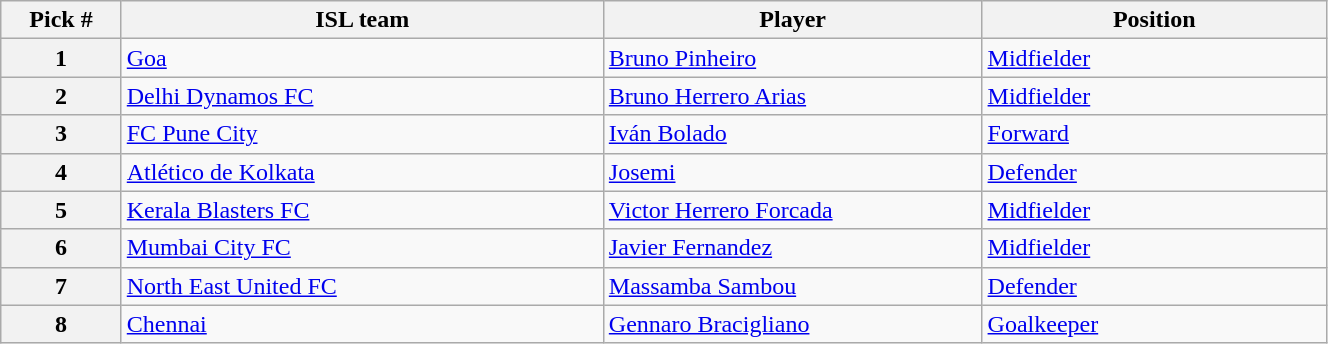<table class="wikitable sortable" style="width:70%">
<tr>
<th width=7%>Pick #</th>
<th width=28%>ISL team</th>
<th width=22%>Player</th>
<th width=20%>Position</th>
</tr>
<tr>
<th>1</th>
<td><a href='#'>Goa</a></td>
<td> <a href='#'>Bruno Pinheiro</a></td>
<td><a href='#'>Midfielder</a></td>
</tr>
<tr>
<th>2</th>
<td><a href='#'>Delhi Dynamos FC</a></td>
<td> <a href='#'>Bruno Herrero Arias</a></td>
<td><a href='#'>Midfielder</a></td>
</tr>
<tr>
<th>3</th>
<td><a href='#'>FC Pune City</a></td>
<td> <a href='#'>Iván Bolado</a></td>
<td><a href='#'>Forward</a></td>
</tr>
<tr>
<th>4</th>
<td><a href='#'>Atlético de Kolkata</a></td>
<td> <a href='#'>Josemi</a></td>
<td><a href='#'>Defender</a></td>
</tr>
<tr>
<th>5</th>
<td><a href='#'>Kerala Blasters FC</a></td>
<td> <a href='#'>Victor Herrero Forcada</a></td>
<td><a href='#'>Midfielder</a></td>
</tr>
<tr>
<th>6</th>
<td><a href='#'>Mumbai City FC</a></td>
<td> <a href='#'>Javier Fernandez</a></td>
<td><a href='#'>Midfielder</a></td>
</tr>
<tr>
<th>7</th>
<td><a href='#'>North East United FC</a></td>
<td> <a href='#'>Massamba Sambou</a></td>
<td><a href='#'>Defender</a></td>
</tr>
<tr>
<th>8</th>
<td><a href='#'>Chennai</a></td>
<td> <a href='#'>Gennaro Bracigliano</a></td>
<td><a href='#'>Goalkeeper</a></td>
</tr>
</table>
